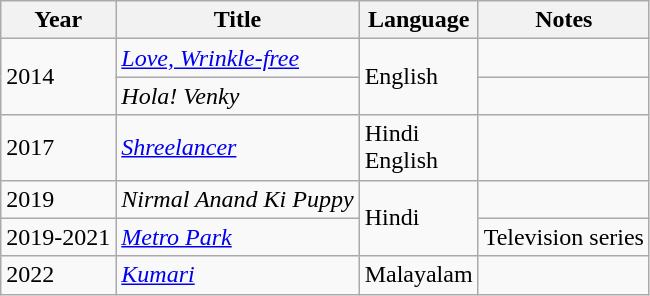<table class="wikitable">
<tr>
<th>Year</th>
<th>Title</th>
<th>Language</th>
<th>Notes</th>
</tr>
<tr>
<td rowspan="2">2014</td>
<td><em><a href='#'>Love, Wrinkle-free</a></em></td>
<td rowspan="2">English</td>
<td></td>
</tr>
<tr>
<td><em>Hola! Venky</em></td>
<td></td>
</tr>
<tr>
<td>2017</td>
<td><em><a href='#'>Shreelancer</a></em></td>
<td>Hindi<br>English</td>
<td></td>
</tr>
<tr>
<td>2019</td>
<td><em>Nirmal Anand Ki Puppy</em></td>
<td rowspan="2">Hindi</td>
<td></td>
</tr>
<tr>
<td>2019-2021</td>
<td><em><a href='#'>Metro Park</a></em></td>
<td>Television series</td>
</tr>
<tr>
<td>2022</td>
<td><a href='#'><em>Kumari</em></a></td>
<td>Malayalam</td>
<td></td>
</tr>
</table>
